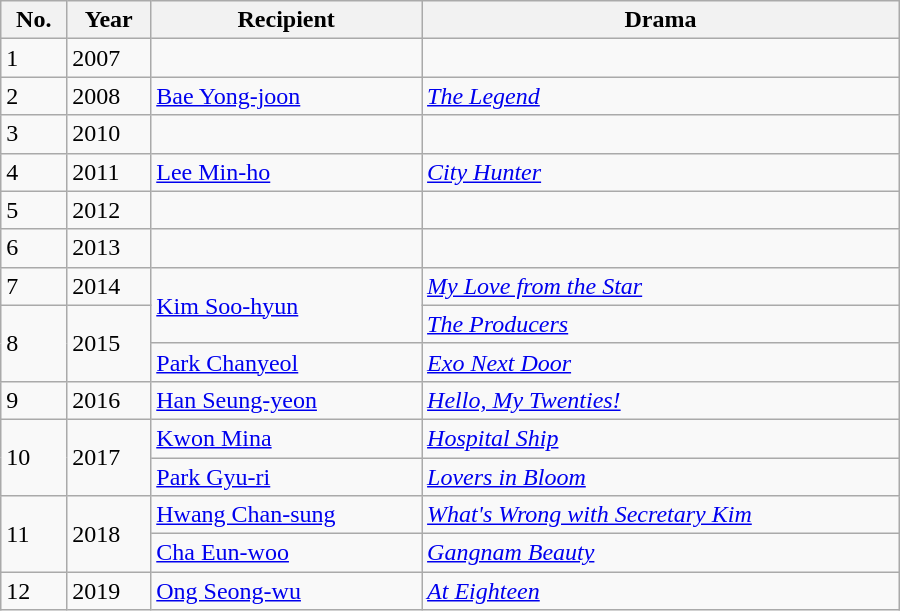<table class="wikitable" style="width:600px">
<tr>
<th>No.</th>
<th>Year</th>
<th>Recipient</th>
<th>Drama</th>
</tr>
<tr>
<td>1</td>
<td>2007</td>
<td></td>
<td></td>
</tr>
<tr>
<td>2</td>
<td>2008</td>
<td><a href='#'>Bae Yong-joon</a></td>
<td><em><a href='#'>The Legend</a></em></td>
</tr>
<tr>
<td>3</td>
<td>2010</td>
<td></td>
<td></td>
</tr>
<tr>
<td>4</td>
<td>2011</td>
<td><a href='#'>Lee Min-ho</a></td>
<td><em><a href='#'>City Hunter</a></em></td>
</tr>
<tr>
<td>5</td>
<td>2012</td>
<td></td>
<td></td>
</tr>
<tr>
<td>6</td>
<td>2013</td>
<td></td>
<td></td>
</tr>
<tr>
<td>7</td>
<td>2014</td>
<td rowspan=2><a href='#'>Kim Soo-hyun</a></td>
<td><em><a href='#'>My Love from the Star</a></em></td>
</tr>
<tr>
<td rowspan=2>8</td>
<td rowspan=2>2015</td>
<td><em><a href='#'>The Producers</a></em></td>
</tr>
<tr>
<td><a href='#'>Park Chanyeol</a></td>
<td><em><a href='#'>Exo Next Door</a></em></td>
</tr>
<tr>
<td>9</td>
<td>2016</td>
<td><a href='#'>Han Seung-yeon</a></td>
<td><em><a href='#'>Hello, My Twenties!</a></em></td>
</tr>
<tr>
<td rowspan=2>10</td>
<td rowspan=2>2017</td>
<td><a href='#'>Kwon Mina</a></td>
<td><em><a href='#'>Hospital Ship</a></em></td>
</tr>
<tr>
<td><a href='#'>Park Gyu-ri</a></td>
<td><em><a href='#'>Lovers in Bloom</a></em></td>
</tr>
<tr>
<td rowspan=2>11</td>
<td rowspan=2>2018</td>
<td><a href='#'>Hwang Chan-sung</a></td>
<td><em><a href='#'>What's Wrong with Secretary Kim</a></em></td>
</tr>
<tr>
<td><a href='#'>Cha Eun-woo</a></td>
<td><em><a href='#'>Gangnam Beauty</a></em></td>
</tr>
<tr>
<td>12</td>
<td>2019</td>
<td><a href='#'>Ong Seong-wu</a></td>
<td><em><a href='#'>At Eighteen</a></em></td>
</tr>
</table>
